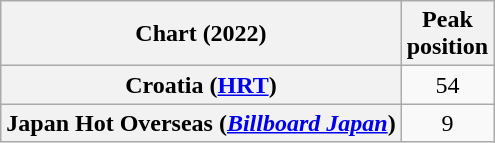<table class="wikitable sortable plainrowheaders" style="text-align:center">
<tr>
<th>Chart (2022)</th>
<th>Peak<br>position</th>
</tr>
<tr>
<th scope="row">Croatia (<a href='#'>HRT</a>)</th>
<td>54</td>
</tr>
<tr>
<th scope="row">Japan Hot Overseas (<em><a href='#'>Billboard Japan</a></em>)</th>
<td>9</td>
</tr>
</table>
